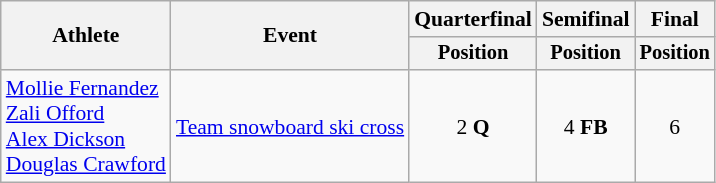<table class="wikitable" style="font-size:90%">
<tr>
<th rowspan="2">Athlete</th>
<th rowspan="2">Event</th>
<th>Quarterfinal</th>
<th>Semifinal</th>
<th>Final</th>
</tr>
<tr style="font-size:95%">
<th>Position</th>
<th>Position</th>
<th>Position</th>
</tr>
<tr align=center>
<td align=left><a href='#'>Mollie Fernandez</a><br><a href='#'>Zali Offord</a><br><a href='#'>Alex Dickson</a><br><a href='#'>Douglas Crawford</a></td>
<td align=left><a href='#'>Team snowboard ski cross</a></td>
<td>2 <strong>Q</strong></td>
<td>4 <strong>FB</strong></td>
<td>6</td>
</tr>
</table>
